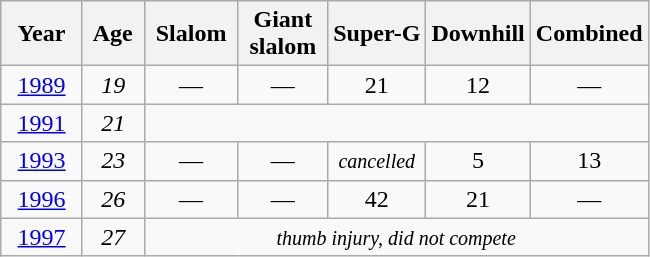<table class=wikitable style="text-align:center">
<tr>
<th>  Year  </th>
<th> Age </th>
<th> Slalom </th>
<th> Giant <br> slalom </th>
<th>Super-G</th>
<th>Downhill</th>
<th>Combined</th>
</tr>
<tr>
<td><a href='#'>1989</a></td>
<td><em>19</em></td>
<td>—</td>
<td>—</td>
<td>21</td>
<td>12</td>
<td>—</td>
</tr>
<tr>
<td><a href='#'>1991</a></td>
<td><em>21</em></td>
<td colspan=5></td>
</tr>
<tr>
<td><a href='#'>1993</a></td>
<td><em>23</em></td>
<td>—</td>
<td>—</td>
<td><small><em>cancelled</em></small></td>
<td>5</td>
<td>13</td>
</tr>
<tr>
<td><a href='#'>1996</a></td>
<td><em>26</em></td>
<td>—</td>
<td>—</td>
<td>42</td>
<td>21</td>
<td>—</td>
</tr>
<tr>
<td><a href='#'>1997</a></td>
<td><em>27</em></td>
<td colspan=5><small><em>thumb injury, did not compete</em></small></td>
</tr>
</table>
